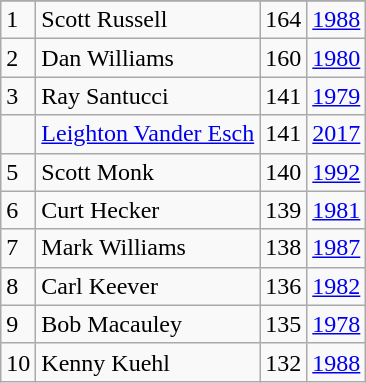<table class="wikitable">
<tr>
</tr>
<tr>
<td>1</td>
<td>Scott Russell</td>
<td>164</td>
<td><a href='#'>1988</a></td>
</tr>
<tr>
<td>2</td>
<td>Dan Williams</td>
<td>160</td>
<td><a href='#'>1980</a></td>
</tr>
<tr>
<td>3</td>
<td>Ray Santucci</td>
<td>141</td>
<td><a href='#'>1979</a></td>
</tr>
<tr>
<td></td>
<td><a href='#'>Leighton Vander Esch</a></td>
<td>141</td>
<td><a href='#'>2017</a></td>
</tr>
<tr>
<td>5</td>
<td>Scott Monk</td>
<td>140</td>
<td><a href='#'>1992</a></td>
</tr>
<tr>
<td>6</td>
<td>Curt Hecker</td>
<td>139</td>
<td><a href='#'>1981</a></td>
</tr>
<tr>
<td>7</td>
<td>Mark Williams</td>
<td>138</td>
<td><a href='#'>1987</a></td>
</tr>
<tr>
<td>8</td>
<td>Carl Keever</td>
<td>136</td>
<td><a href='#'>1982</a></td>
</tr>
<tr>
<td>9</td>
<td>Bob Macauley</td>
<td>135</td>
<td><a href='#'>1978</a></td>
</tr>
<tr>
<td>10</td>
<td>Kenny Kuehl</td>
<td>132</td>
<td><a href='#'>1988</a></td>
</tr>
</table>
